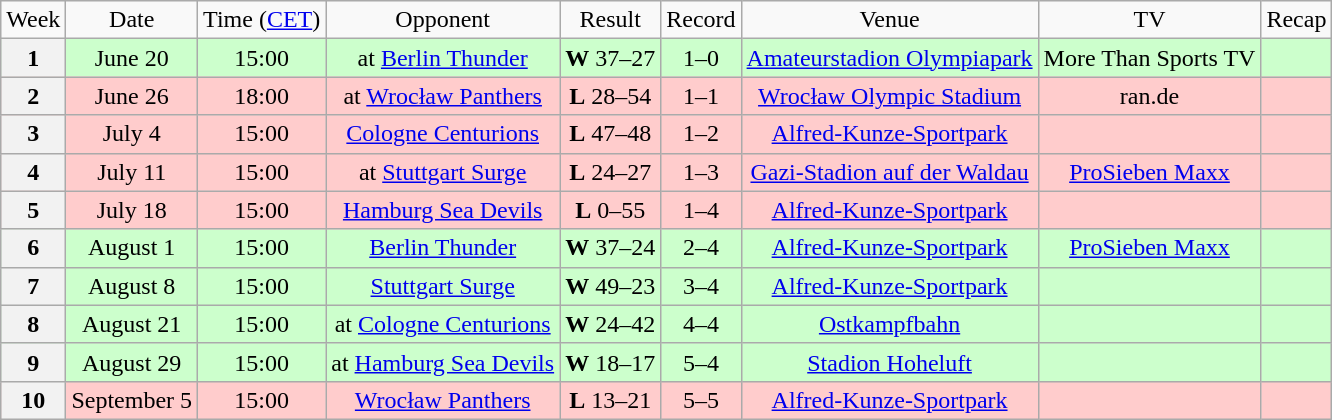<table class="wikitable" style="text-align:center">
<tr>
<td>Week</td>
<td>Date</td>
<td>Time (<a href='#'>CET</a>)</td>
<td>Opponent</td>
<td>Result</td>
<td>Record</td>
<td>Venue</td>
<td>TV</td>
<td>Recap</td>
</tr>
<tr style="background:#cfc">
<th>1</th>
<td>June 20</td>
<td>15:00</td>
<td>at <a href='#'>Berlin Thunder</a></td>
<td><strong>W</strong> 37–27</td>
<td>1–0</td>
<td><a href='#'>Amateurstadion Olympiapark</a></td>
<td>More Than Sports TV</td>
<td></td>
</tr>
<tr style="background:#fcc">
<th>2</th>
<td>June 26</td>
<td>18:00</td>
<td>at <a href='#'>Wrocław Panthers</a></td>
<td><strong>L</strong> 28–54</td>
<td>1–1</td>
<td><a href='#'>Wrocław Olympic Stadium</a></td>
<td>ran.de</td>
<td></td>
</tr>
<tr style="background:#fcc">
<th>3</th>
<td>July 4</td>
<td>15:00</td>
<td><a href='#'>Cologne Centurions</a></td>
<td><strong>L</strong> 47–48</td>
<td>1–2</td>
<td><a href='#'>Alfred-Kunze-Sportpark</a></td>
<td></td>
<td></td>
</tr>
<tr style="background:#fcc">
<th>4</th>
<td>July 11</td>
<td>15:00</td>
<td>at <a href='#'>Stuttgart Surge</a></td>
<td><strong>L</strong> 24–27</td>
<td>1–3</td>
<td><a href='#'>Gazi-Stadion auf der Waldau</a></td>
<td><a href='#'>ProSieben Maxx</a></td>
<td></td>
</tr>
<tr style="background:#fcc">
<th>5</th>
<td>July 18</td>
<td>15:00</td>
<td><a href='#'>Hamburg Sea Devils</a></td>
<td><strong>L</strong> 0–55</td>
<td>1–4</td>
<td><a href='#'>Alfred-Kunze-Sportpark</a></td>
<td></td>
<td></td>
</tr>
<tr style="background:#cfc">
<th>6</th>
<td>August 1</td>
<td>15:00</td>
<td><a href='#'>Berlin Thunder</a></td>
<td><strong>W</strong> 37–24</td>
<td>2–4</td>
<td><a href='#'>Alfred-Kunze-Sportpark</a></td>
<td><a href='#'>ProSieben Maxx</a></td>
<td></td>
</tr>
<tr style="background:#cfc">
<th>7</th>
<td>August 8</td>
<td>15:00</td>
<td><a href='#'>Stuttgart Surge</a></td>
<td><strong>W</strong> 49–23</td>
<td>3–4</td>
<td><a href='#'>Alfred-Kunze-Sportpark</a></td>
<td></td>
<td></td>
</tr>
<tr style="background:#cfc">
<th>8</th>
<td>August 21</td>
<td>15:00</td>
<td>at <a href='#'>Cologne Centurions</a></td>
<td><strong>W</strong> 24–42</td>
<td>4–4</td>
<td><a href='#'>Ostkampfbahn</a></td>
<td></td>
<td></td>
</tr>
<tr style="background:#cfc">
<th>9</th>
<td>August 29</td>
<td>15:00</td>
<td>at <a href='#'>Hamburg Sea Devils</a></td>
<td><strong>W</strong> 18–17</td>
<td>5–4</td>
<td><a href='#'>Stadion Hoheluft</a></td>
<td></td>
<td></td>
</tr>
<tr style="background:#fcc">
<th>10</th>
<td>September 5</td>
<td>15:00</td>
<td><a href='#'>Wrocław Panthers</a></td>
<td><strong>L</strong> 13–21</td>
<td>5–5</td>
<td><a href='#'>Alfred-Kunze-Sportpark</a></td>
<td></td>
<td></td>
</tr>
</table>
